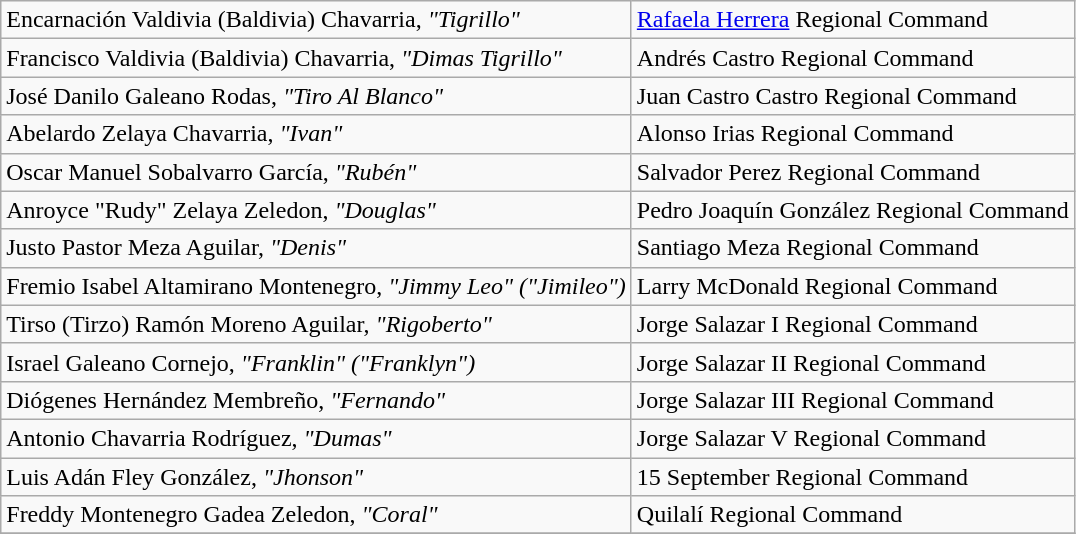<table class="wikitable">
<tr>
<td>Encarnación Valdivia (Baldivia) Chavarria, <em>"Tigrillo"</em></td>
<td><a href='#'>Rafaela Herrera</a> Regional Command</td>
</tr>
<tr>
<td>Francisco Valdivia (Baldivia) Chavarria, <em>"Dimas Tigrillo"</em></td>
<td>Andrés Castro Regional Command</td>
</tr>
<tr>
<td>José Danilo Galeano Rodas, <em>"Tiro Al Blanco"</em></td>
<td>Juan Castro Castro Regional Command</td>
</tr>
<tr>
<td>Abelardo Zelaya Chavarria, <em>"Ivan"</em></td>
<td>Alonso Irias Regional Command</td>
</tr>
<tr>
<td>Oscar Manuel Sobalvarro García, <em>"Rubén"</em></td>
<td>Salvador Perez Regional Command</td>
</tr>
<tr>
<td>Anroyce "Rudy" Zelaya Zeledon, <em>"Douglas"</em></td>
<td>Pedro Joaquín González Regional Command</td>
</tr>
<tr>
<td>Justo Pastor Meza Aguilar, <em>"Denis"</em></td>
<td>Santiago Meza Regional Command</td>
</tr>
<tr>
<td>Fremio Isabel Altamirano Montenegro, <em>"Jimmy Leo" ("Jimileo")</em></td>
<td>Larry McDonald Regional Command</td>
</tr>
<tr>
<td>Tirso (Tirzo) Ramón Moreno Aguilar, <em>"Rigoberto"</em></td>
<td>Jorge Salazar I Regional Command</td>
</tr>
<tr>
<td>Israel Galeano Cornejo, <em>"Franklin" ("Franklyn")</em></td>
<td>Jorge Salazar II Regional Command</td>
</tr>
<tr>
<td>Diógenes Hernández Membreño, <em>"Fernando"</em></td>
<td>Jorge Salazar III Regional Command</td>
</tr>
<tr>
<td>Antonio Chavarria Rodríguez, <em>"Dumas"</em></td>
<td>Jorge Salazar V Regional Command</td>
</tr>
<tr>
<td>Luis Adán Fley González, <em>"Jhonson"</em></td>
<td>15 September Regional Command</td>
</tr>
<tr>
<td>Freddy Montenegro Gadea Zeledon, <em>"Coral"</em></td>
<td>Quilalí Regional Command</td>
</tr>
<tr>
</tr>
</table>
